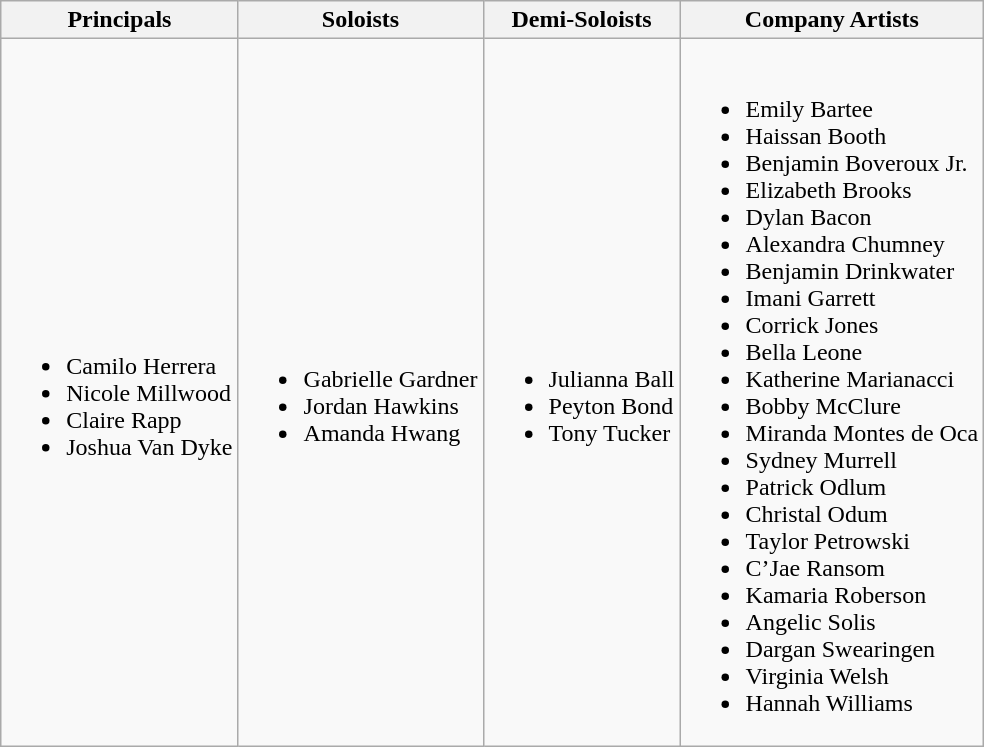<table class="wikitable">
<tr>
<th>Principals</th>
<th>Soloists</th>
<th>Demi-Soloists</th>
<th>Company Artists</th>
</tr>
<tr>
<td><br><ul><li>Camilo Herrera</li><li>Nicole Millwood</li><li>Claire Rapp</li><li>Joshua Van Dyke</li></ul></td>
<td><br><ul><li>Gabrielle Gardner</li><li>Jordan Hawkins</li><li>Amanda Hwang</li></ul></td>
<td><br><ul><li>Julianna Ball</li><li>Peyton Bond</li><li>Tony Tucker</li></ul></td>
<td><br><ul><li>Emily Bartee</li><li>Haissan Booth</li><li>Benjamin Boveroux Jr.</li><li>Elizabeth Brooks</li><li>Dylan Bacon</li><li>Alexandra Chumney</li><li>Benjamin Drinkwater</li><li>Imani Garrett</li><li>Corrick Jones</li><li>Bella Leone</li><li>Katherine Marianacci</li><li>Bobby McClure</li><li>Miranda Montes de Oca</li><li>Sydney Murrell</li><li>Patrick Odlum</li><li>Christal Odum</li><li>Taylor Petrowski</li><li>C’Jae Ransom</li><li>Kamaria Roberson</li><li>Angelic Solis</li><li>Dargan Swearingen</li><li>Virginia Welsh</li><li>Hannah Williams</li></ul></td>
</tr>
</table>
